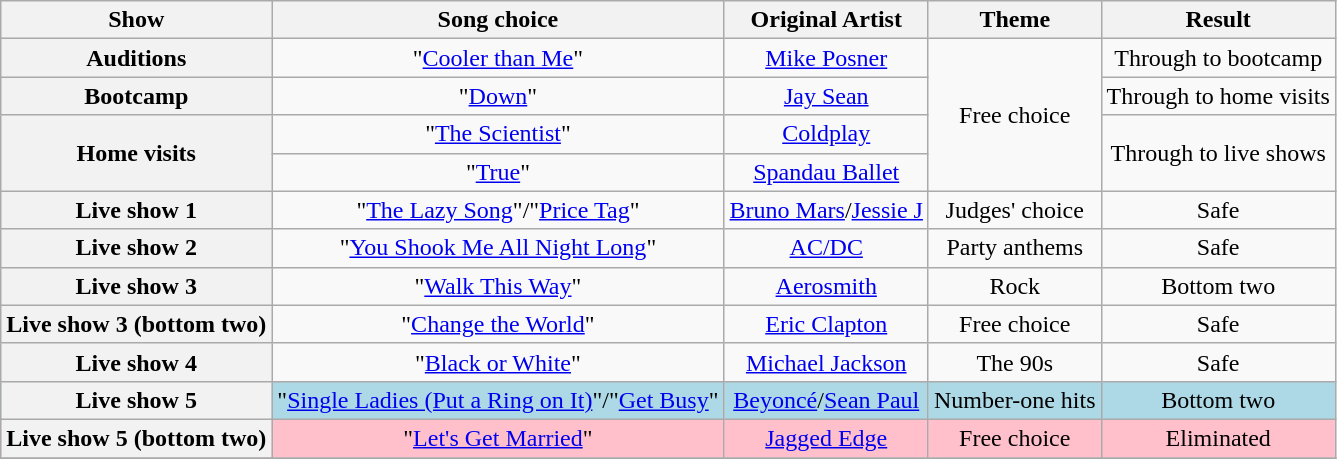<table class="wikitable collapsible collapsed" style="text-align:center;">
<tr>
<th scope="col">Show</th>
<th scope="col">Song choice</th>
<th scope="col">Original Artist</th>
<th scope="col">Theme</th>
<th scope="col">Result</th>
</tr>
<tr>
<th scope="row">Auditions</th>
<td>"<a href='#'>Cooler than Me</a>"</td>
<td><a href='#'>Mike Posner</a></td>
<td rowspan="4">Free choice</td>
<td>Through to bootcamp</td>
</tr>
<tr>
<th scope="row">Bootcamp</th>
<td>"<a href='#'>Down</a>"</td>
<td><a href='#'>Jay Sean</a></td>
<td>Through to home visits</td>
</tr>
<tr>
<th scope="row" rowspan="2">Home visits</th>
<td>"<a href='#'>The Scientist</a>"</td>
<td><a href='#'>Coldplay</a></td>
<td rowspan="2">Through to live shows</td>
</tr>
<tr>
<td>"<a href='#'>True</a>"</td>
<td><a href='#'>Spandau Ballet</a></td>
</tr>
<tr>
<th scope="row">Live show 1</th>
<td>"<a href='#'>The Lazy Song</a>"/"<a href='#'>Price Tag</a>"</td>
<td><a href='#'>Bruno Mars</a>/<a href='#'>Jessie J</a></td>
<td>Judges' choice</td>
<td>Safe</td>
</tr>
<tr>
<th scope="row">Live show 2</th>
<td>"<a href='#'>You Shook Me All Night Long</a>"</td>
<td><a href='#'>AC/DC</a></td>
<td>Party anthems</td>
<td>Safe</td>
</tr>
<tr>
<th scope="row">Live show 3</th>
<td>"<a href='#'>Walk This Way</a>"</td>
<td><a href='#'>Aerosmith</a></td>
<td>Rock</td>
<td>Bottom two</td>
</tr>
<tr>
<th scope="row">Live show 3 <span>(bottom two)</span></th>
<td>"<a href='#'>Change the World</a>"</td>
<td><a href='#'>Eric Clapton</a></td>
<td>Free choice</td>
<td>Safe</td>
</tr>
<tr>
<th scope="row">Live show 4</th>
<td>"<a href='#'>Black or White</a>"</td>
<td><a href='#'>Michael Jackson</a></td>
<td>The 90s</td>
<td>Safe</td>
</tr>
<tr style="background:lightblue">
<th scope="row">Live show 5</th>
<td>"<a href='#'>Single Ladies (Put a Ring on It)</a>"/"<a href='#'>Get Busy</a>"</td>
<td><a href='#'>Beyoncé</a>/<a href='#'>Sean Paul</a></td>
<td>Number-one hits</td>
<td>Bottom two</td>
</tr>
<tr style="background:pink">
<th scope="row">Live show 5 <span>(bottom two)</span></th>
<td>"<a href='#'>Let's Get Married</a>"</td>
<td><a href='#'>Jagged Edge</a></td>
<td>Free choice</td>
<td>Eliminated</td>
</tr>
<tr>
</tr>
</table>
